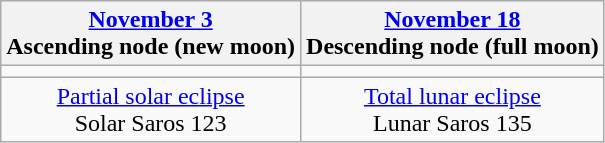<table class="wikitable">
<tr>
<th><a href='#'>November 3</a><br>Ascending node (new moon)<br></th>
<th><a href='#'>November 18</a><br>Descending node (full moon)<br></th>
</tr>
<tr>
<td></td>
<td></td>
</tr>
<tr align=center>
<td><a href='#'>Partial solar eclipse</a><br>Solar Saros 123</td>
<td><a href='#'>Total lunar eclipse</a><br>Lunar Saros 135</td>
</tr>
</table>
